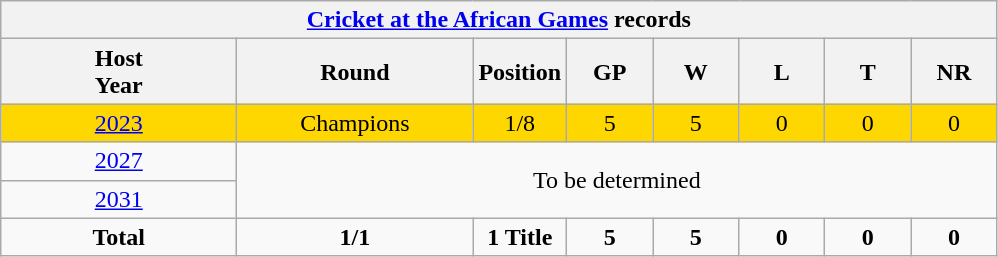<table class="wikitable" style="text-align: center; width=900px;">
<tr>
<th colspan=9><a href='#'>Cricket at the African Games</a> records</th>
</tr>
<tr>
<th width=150>Host<br>Year</th>
<th width=150>Round</th>
<th width=50>Position</th>
<th width=50>GP</th>
<th width=50>W</th>
<th width=50>L</th>
<th width=50>T</th>
<th width=50>NR</th>
</tr>
<tr bgcolor=gold>
<td> <a href='#'>2023</a></td>
<td>Champions</td>
<td>1/8</td>
<td>5</td>
<td>5</td>
<td>0</td>
<td>0</td>
<td>0</td>
</tr>
<tr>
<td> <a href='#'>2027</a></td>
<td colspan=8 rowspan=2>To be determined</td>
</tr>
<tr>
<td> <a href='#'>2031</a></td>
</tr>
<tr>
<td><strong>Total</strong></td>
<td><strong>1/1</strong></td>
<td><strong>1 Title</strong></td>
<td><strong>5</strong></td>
<td><strong>5</strong></td>
<td><strong>0</strong></td>
<td><strong>0</strong></td>
<td><strong>0</strong></td>
</tr>
</table>
